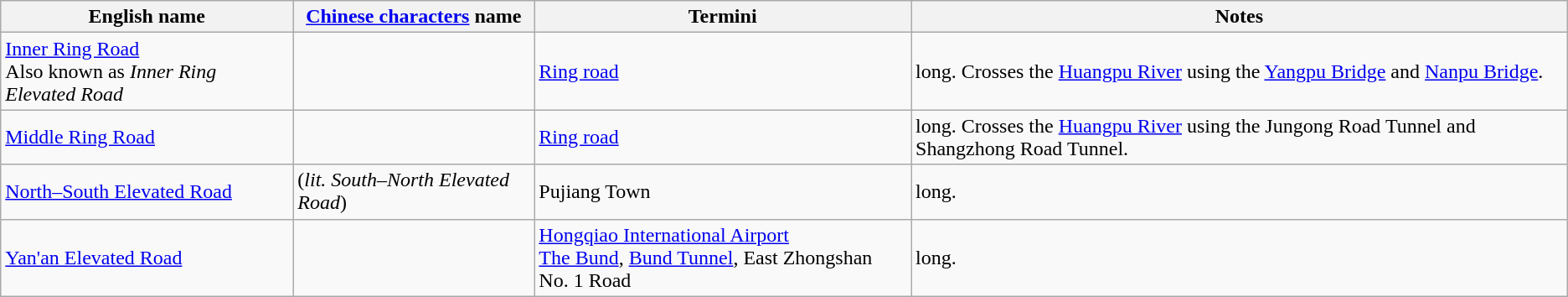<table class="wikitable">
<tr>
<th>English name</th>
<th scope="col"><a href='#'>Chinese characters</a> name</th>
<th>Termini</th>
<th scope="col">Notes</th>
</tr>
<tr>
<td><a href='#'>Inner Ring Road</a><br>Also known as <em>Inner Ring Elevated Road</em></td>
<td><br></td>
<td><a href='#'>Ring road</a></td>
<td> long. Crosses the <a href='#'>Huangpu River</a> using the <a href='#'>Yangpu Bridge</a> and <a href='#'>Nanpu Bridge</a>.</td>
</tr>
<tr>
<td><a href='#'>Middle Ring Road</a></td>
<td></td>
<td><a href='#'>Ring road</a></td>
<td> long. Crosses the <a href='#'>Huangpu River</a> using the Jungong Road Tunnel and Shangzhong Road Tunnel.</td>
</tr>
<tr>
<td><a href='#'>North–South Elevated Road</a></td>
<td> (<em>lit. South–North Elevated Road</em>)</td>
<td>Pujiang Town<br></td>
<td> long.</td>
</tr>
<tr>
<td><a href='#'>Yan'an Elevated Road</a></td>
<td></td>
<td><a href='#'>Hongqiao International Airport</a><br><a href='#'>The Bund</a>, <a href='#'>Bund Tunnel</a>, East Zhongshan No. 1 Road</td>
<td> long.</td>
</tr>
</table>
